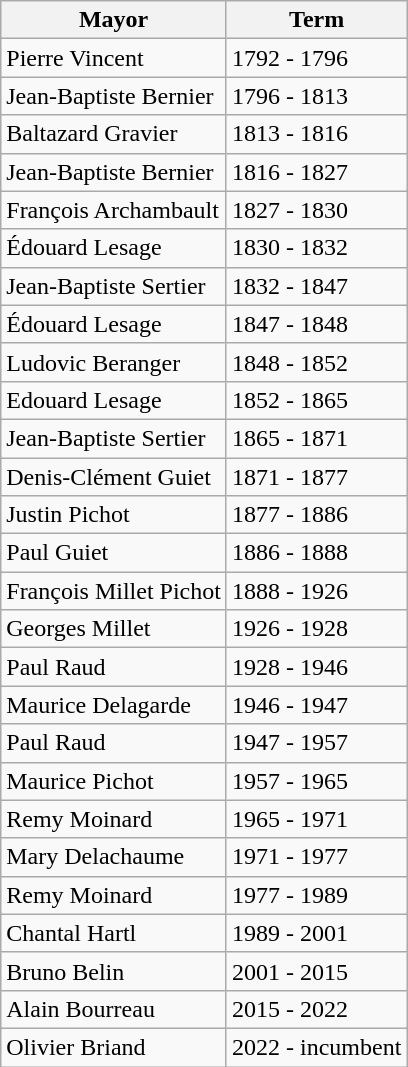<table class="wikitable">
<tr>
<th>Mayor</th>
<th>Term</th>
</tr>
<tr>
<td>Pierre Vincent</td>
<td>1792 - 1796</td>
</tr>
<tr>
<td>Jean-Baptiste Bernier</td>
<td>1796 - 1813</td>
</tr>
<tr>
<td>Baltazard Gravier</td>
<td>1813 - 1816</td>
</tr>
<tr>
<td>Jean-Baptiste Bernier</td>
<td>1816 - 1827</td>
</tr>
<tr>
<td>François Archambault</td>
<td>1827 - 1830</td>
</tr>
<tr>
<td>Édouard Lesage</td>
<td>1830 - 1832</td>
</tr>
<tr>
<td>Jean-Baptiste Sertier</td>
<td>1832 - 1847</td>
</tr>
<tr>
<td>Édouard Lesage</td>
<td>1847 - 1848</td>
</tr>
<tr>
<td>Ludovic Beranger</td>
<td>1848 - 1852</td>
</tr>
<tr>
<td>Edouard Lesage</td>
<td>1852 - 1865</td>
</tr>
<tr>
<td>Jean-Baptiste Sertier</td>
<td>1865 - 1871</td>
</tr>
<tr>
<td>Denis-Clément Guiet</td>
<td>1871 - 1877</td>
</tr>
<tr>
<td>Justin Pichot</td>
<td>1877 - 1886</td>
</tr>
<tr>
<td>Paul Guiet</td>
<td>1886 - 1888</td>
</tr>
<tr>
<td>François Millet Pichot</td>
<td>1888 - 1926</td>
</tr>
<tr>
<td>Georges Millet</td>
<td>1926 - 1928</td>
</tr>
<tr>
<td>Paul Raud</td>
<td>1928 - 1946</td>
</tr>
<tr>
<td>Maurice Delagarde</td>
<td>1946 - 1947</td>
</tr>
<tr>
<td>Paul Raud</td>
<td>1947 - 1957</td>
</tr>
<tr>
<td>Maurice Pichot</td>
<td>1957 - 1965</td>
</tr>
<tr>
<td>Remy Moinard</td>
<td>1965 - 1971</td>
</tr>
<tr>
<td>Mary Delachaume</td>
<td>1971 - 1977</td>
</tr>
<tr>
<td>Remy Moinard</td>
<td>1977 - 1989</td>
</tr>
<tr>
<td>Chantal Hartl</td>
<td>1989 - 2001</td>
</tr>
<tr>
<td>Bruno Belin</td>
<td>2001 - 2015</td>
</tr>
<tr>
<td>Alain Bourreau</td>
<td>2015 - 2022</td>
</tr>
<tr>
<td>Olivier Briand</td>
<td>2022 - incumbent</td>
</tr>
</table>
